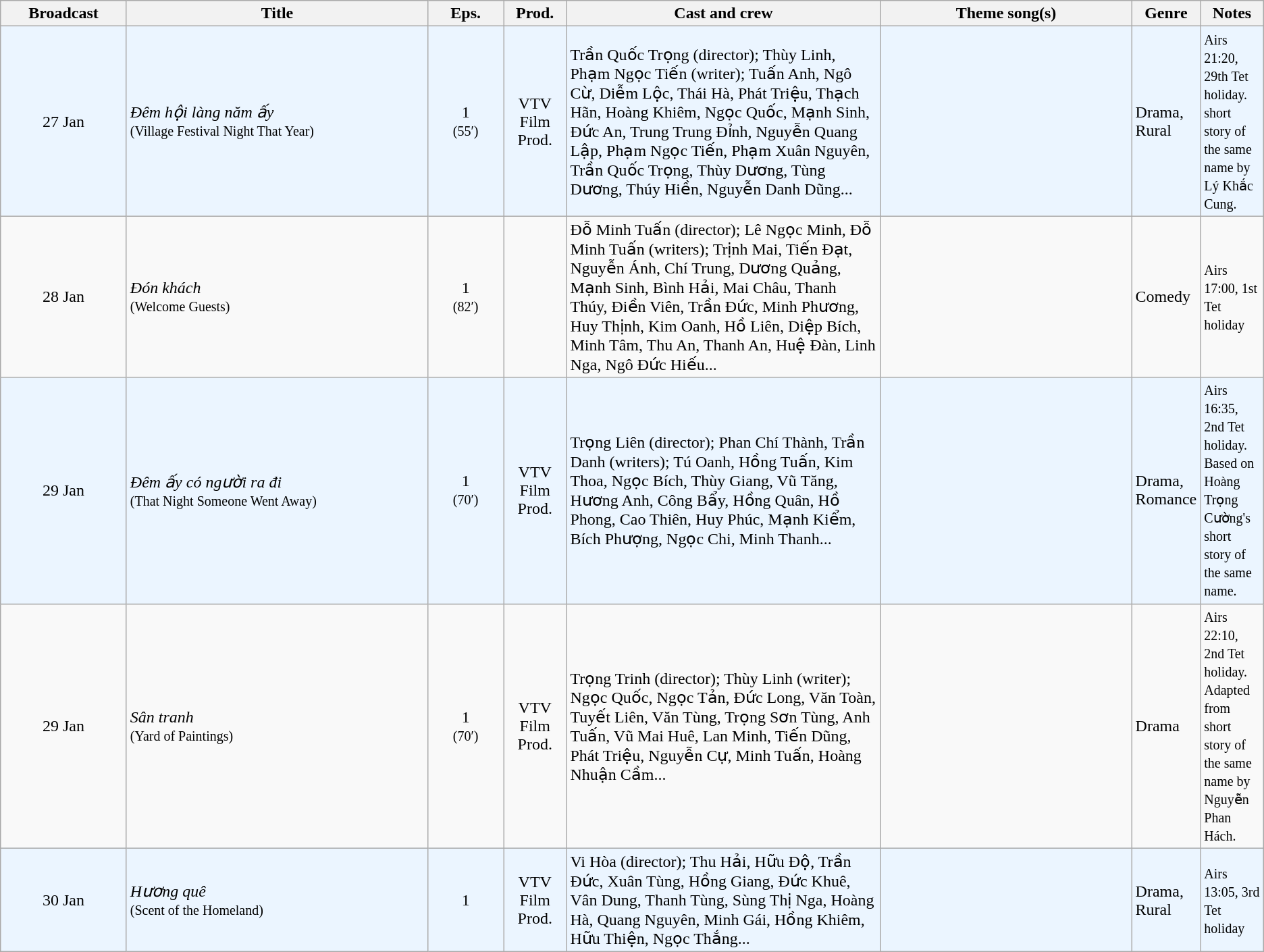<table class="wikitable sortable">
<tr>
<th style="width:10%;">Broadcast</th>
<th style="width:24%;">Title</th>
<th style="width:6%;">Eps.</th>
<th style="width:5%;">Prod.</th>
<th style="width:25%;">Cast and crew</th>
<th style="width:20%;">Theme song(s)</th>
<th style="width:5%;">Genre</th>
<th style="width:5%;">Notes</th>
</tr>
<tr ---- bgcolor="#ebf5ff">
<td style="text-align:center;">27 Jan <br></td>
<td><em>Đêm hội làng năm ấy</em> <br><small>(Village Festival Night That Year)</small></td>
<td style="text-align:center;">1<br><small>(55′)</small></td>
<td style="text-align:center;">VTV Film Prod.</td>
<td>Trần Quốc Trọng (director); Thùy Linh, Phạm Ngọc Tiến (writer); Tuấn Anh, Ngô Cừ, Diễm Lộc, Thái Hà, Phát Triệu, Thạch Hãn, Hoàng Khiêm, Ngọc Quốc, Mạnh Sinh, Đức An, Trung Trung Đỉnh, Nguyễn Quang Lập, Phạm Ngọc Tiến, Phạm Xuân Nguyên, Trần Quốc Trọng, Thùy Dương, Tùng Dương, Thúy Hiền, Nguyễn Danh Dũng...</td>
<td></td>
<td>Drama, Rural</td>
<td><small>Airs 21:20, 29th Tet holiday.  short story of the same name by Lý Khắc Cung.</small></td>
</tr>
<tr>
<td style="text-align:center;">28 Jan<br></td>
<td><em>Đón khách</em> <br><small>(Welcome Guests)</small></td>
<td style="text-align:center;">1<br><small>(82′)</small></td>
<td style="text-align:center;"></td>
<td>Đỗ Minh Tuấn (director); Lê Ngọc Minh, Đỗ Minh Tuấn (writers); Trịnh Mai, Tiến Đạt, Nguyễn Ánh, Chí Trung, Dương Quảng, Mạnh Sinh, Bình Hải, Mai Châu, Thanh Thúy, Điền Viên, Trần Đức, Minh Phương, Huy Thịnh, Kim Oanh, Hồ Liên, Diệp Bích, Minh Tâm, Thu An, Thanh An, Huệ Đàn, Linh Nga, Ngô Đức Hiếu...</td>
<td></td>
<td>Comedy</td>
<td><small>Airs 17:00, 1st Tet holiday</small></td>
</tr>
<tr ---- bgcolor="#ebf5ff">
<td style="text-align:center;">29 Jan <br></td>
<td><em>Đêm ấy có người ra đi</em> <br><small>(That Night Someone Went Away)</small></td>
<td style="text-align:center;">1<br><small>(70′)</small></td>
<td style="text-align:center;">VTV Film Prod.</td>
<td>Trọng Liên (director); Phan Chí Thành, Trần Danh (writers); Tú Oanh, Hồng Tuấn, Kim Thoa, Ngọc Bích, Thùy Giang, Vũ Tăng, Hương Anh, Công Bẩy, Hồng Quân, Hồ Phong, Cao Thiên, Huy Phúc, Mạnh Kiểm, Bích Phượng, Ngọc Chi, Minh Thanh...</td>
<td></td>
<td>Drama, Romance</td>
<td><small>Airs 16:35, 2nd Tet holiday. Based on Hoàng Trọng Cường's short story of the same name.</small></td>
</tr>
<tr>
<td style="text-align:center;">29 Jan<br></td>
<td><em>Sân tranh</em> <br><small>(Yard of Paintings)</small></td>
<td style="text-align:center;">1 <br><small>(70′)</small></td>
<td style="text-align:center;">VTV Film Prod.</td>
<td>Trọng Trinh (director); Thùy Linh (writer); Ngọc Quốc, Ngọc Tản, Đức Long, Văn Toàn, Tuyết Liên, Văn Tùng, Trọng Sơn Tùng, Anh Tuấn, Vũ Mai Huê, Lan Minh, Tiến Dũng, Phát Triệu, Nguyễn Cự, Minh Tuấn, Hoàng Nhuận Cầm...</td>
<td></td>
<td>Drama</td>
<td><small>Airs 22:10, 2nd Tet holiday. Adapted from short story of the same name by Nguyễn Phan Hách.</small></td>
</tr>
<tr ---- bgcolor="#ebf5ff">
<td style="text-align:center;">30 Jan <br></td>
<td><em>Hương quê</em> <br><small>(Scent of the Homeland)</small></td>
<td style="text-align:center;">1</td>
<td style="text-align:center;">VTV Film Prod.</td>
<td>Vi Hòa (director); Thu Hải, Hữu Độ, Trần Đức, Xuân Tùng, Hồng Giang, Đức Khuê, Vân Dung, Thanh Tùng, Sùng Thị Nga, Hoàng Hà, Quang Nguyên, Minh Gái, Hồng Khiêm, Hữu Thiện, Ngọc Thắng...</td>
<td></td>
<td>Drama, Rural</td>
<td><small>Airs 13:05, 3rd Tet holiday</small></td>
</tr>
</table>
